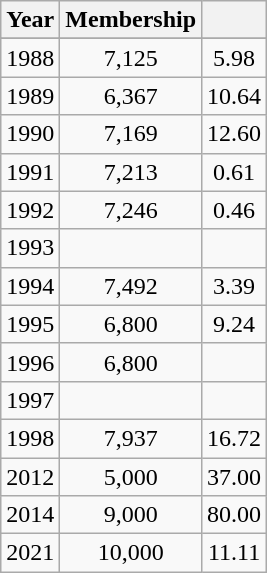<table class="wikitable" style="text-align: center;">
<tr>
<th>Year</th>
<th>Membership</th>
<th></th>
</tr>
<tr>
</tr>
<tr>
<td>1988</td>
<td>7,125</td>
<td> 5.98</td>
</tr>
<tr>
<td>1989</td>
<td>6,367</td>
<td> 10.64</td>
</tr>
<tr>
<td>1990</td>
<td>7,169</td>
<td> 12.60</td>
</tr>
<tr>
<td>1991</td>
<td>7,213</td>
<td> 0.61</td>
</tr>
<tr>
<td>1992</td>
<td>7,246</td>
<td> 0.46</td>
</tr>
<tr>
<td>1993</td>
<td></td>
<td></td>
</tr>
<tr>
<td>1994</td>
<td>7,492</td>
<td> 3.39</td>
</tr>
<tr>
<td>1995</td>
<td>6,800</td>
<td> 9.24</td>
</tr>
<tr>
<td>1996</td>
<td>6,800</td>
<td></td>
</tr>
<tr>
<td>1997</td>
<td></td>
<td></td>
</tr>
<tr>
<td>1998</td>
<td>7,937</td>
<td> 16.72</td>
</tr>
<tr>
<td>2012</td>
<td>5,000</td>
<td> 37.00</td>
</tr>
<tr>
<td>2014</td>
<td>9,000</td>
<td> 80.00</td>
</tr>
<tr>
<td>2021</td>
<td>10,000</td>
<td> 11.11</td>
</tr>
</table>
